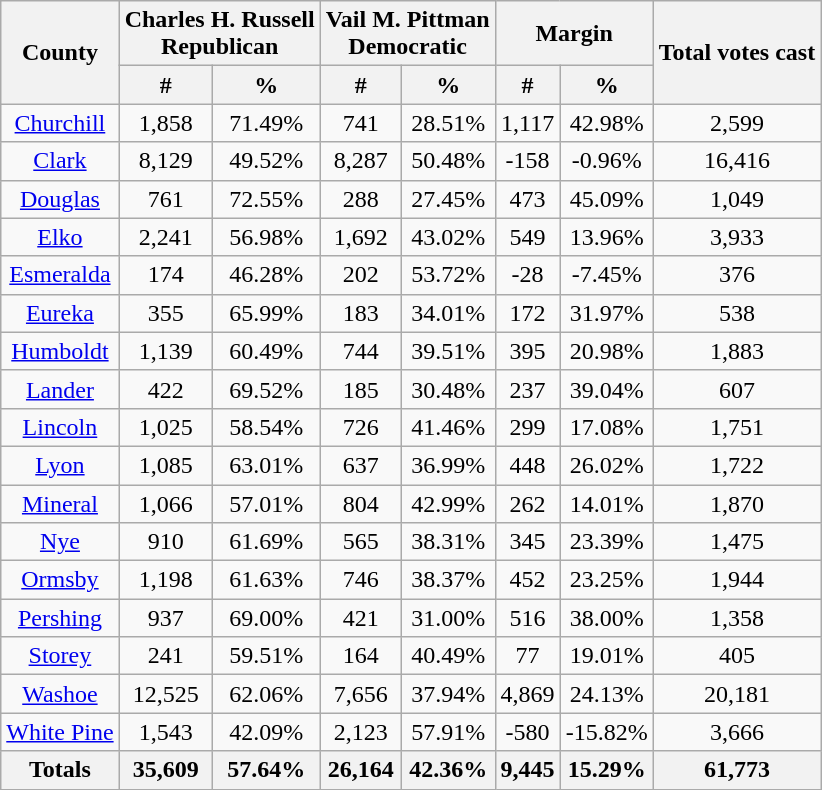<table class="wikitable sortable" style="text-align:center">
<tr>
<th rowspan="2">County</th>
<th style="text-align:center;" colspan="2">Charles H. Russell<br>Republican</th>
<th style="text-align:center;" colspan="2">Vail M. Pittman<br>Democratic</th>
<th style="text-align:center;" colspan="2">Margin</th>
<th style="text-align:center;" rowspan="2">Total votes cast</th>
</tr>
<tr>
<th style="text-align:center;" data-sort-type="number">#</th>
<th style="text-align:center;" data-sort-type="number">%</th>
<th style="text-align:center;" data-sort-type="number">#</th>
<th style="text-align:center;" data-sort-type="number">%</th>
<th style="text-align:center;" data-sort-type="number">#</th>
<th style="text-align:center;" data-sort-type="number">%</th>
</tr>
<tr style="text-align:center;">
<td><a href='#'>Churchill</a></td>
<td>1,858</td>
<td>71.49%</td>
<td>741</td>
<td>28.51%</td>
<td>1,117</td>
<td>42.98%</td>
<td>2,599</td>
</tr>
<tr style="text-align:center;">
<td><a href='#'>Clark</a></td>
<td>8,129</td>
<td>49.52%</td>
<td>8,287</td>
<td>50.48%</td>
<td>-158</td>
<td>-0.96%</td>
<td>16,416</td>
</tr>
<tr style="text-align:center;">
<td><a href='#'>Douglas</a></td>
<td>761</td>
<td>72.55%</td>
<td>288</td>
<td>27.45%</td>
<td>473</td>
<td>45.09%</td>
<td>1,049</td>
</tr>
<tr style="text-align:center;">
<td><a href='#'>Elko</a></td>
<td>2,241</td>
<td>56.98%</td>
<td>1,692</td>
<td>43.02%</td>
<td>549</td>
<td>13.96%</td>
<td>3,933</td>
</tr>
<tr style="text-align:center;">
<td><a href='#'>Esmeralda</a></td>
<td>174</td>
<td>46.28%</td>
<td>202</td>
<td>53.72%</td>
<td>-28</td>
<td>-7.45%</td>
<td>376</td>
</tr>
<tr style="text-align:center;">
<td><a href='#'>Eureka</a></td>
<td>355</td>
<td>65.99%</td>
<td>183</td>
<td>34.01%</td>
<td>172</td>
<td>31.97%</td>
<td>538</td>
</tr>
<tr style="text-align:center;">
<td><a href='#'>Humboldt</a></td>
<td>1,139</td>
<td>60.49%</td>
<td>744</td>
<td>39.51%</td>
<td>395</td>
<td>20.98%</td>
<td>1,883</td>
</tr>
<tr style="text-align:center;">
<td><a href='#'>Lander</a></td>
<td>422</td>
<td>69.52%</td>
<td>185</td>
<td>30.48%</td>
<td>237</td>
<td>39.04%</td>
<td>607</td>
</tr>
<tr style="text-align:center;">
<td><a href='#'>Lincoln</a></td>
<td>1,025</td>
<td>58.54%</td>
<td>726</td>
<td>41.46%</td>
<td>299</td>
<td>17.08%</td>
<td>1,751</td>
</tr>
<tr style="text-align:center;">
<td><a href='#'>Lyon</a></td>
<td>1,085</td>
<td>63.01%</td>
<td>637</td>
<td>36.99%</td>
<td>448</td>
<td>26.02%</td>
<td>1,722</td>
</tr>
<tr style="text-align:center;">
<td><a href='#'>Mineral</a></td>
<td>1,066</td>
<td>57.01%</td>
<td>804</td>
<td>42.99%</td>
<td>262</td>
<td>14.01%</td>
<td>1,870</td>
</tr>
<tr style="text-align:center;">
<td><a href='#'>Nye</a></td>
<td>910</td>
<td>61.69%</td>
<td>565</td>
<td>38.31%</td>
<td>345</td>
<td>23.39%</td>
<td>1,475</td>
</tr>
<tr style="text-align:center;">
<td><a href='#'>Ormsby</a></td>
<td>1,198</td>
<td>61.63%</td>
<td>746</td>
<td>38.37%</td>
<td>452</td>
<td>23.25%</td>
<td>1,944</td>
</tr>
<tr style="text-align:center;">
<td><a href='#'>Pershing</a></td>
<td>937</td>
<td>69.00%</td>
<td>421</td>
<td>31.00%</td>
<td>516</td>
<td>38.00%</td>
<td>1,358</td>
</tr>
<tr style="text-align:center;">
<td><a href='#'>Storey</a></td>
<td>241</td>
<td>59.51%</td>
<td>164</td>
<td>40.49%</td>
<td>77</td>
<td>19.01%</td>
<td>405</td>
</tr>
<tr style="text-align:center;">
<td><a href='#'>Washoe</a></td>
<td>12,525</td>
<td>62.06%</td>
<td>7,656</td>
<td>37.94%</td>
<td>4,869</td>
<td>24.13%</td>
<td>20,181</td>
</tr>
<tr style="text-align:center;">
<td><a href='#'>White Pine</a></td>
<td>1,543</td>
<td>42.09%</td>
<td>2,123</td>
<td>57.91%</td>
<td>-580</td>
<td>-15.82%</td>
<td>3,666</td>
</tr>
<tr style="text-align:center;">
<th>Totals</th>
<th>35,609</th>
<th>57.64%</th>
<th>26,164</th>
<th>42.36%</th>
<th>9,445</th>
<th>15.29%</th>
<th>61,773</th>
</tr>
</table>
